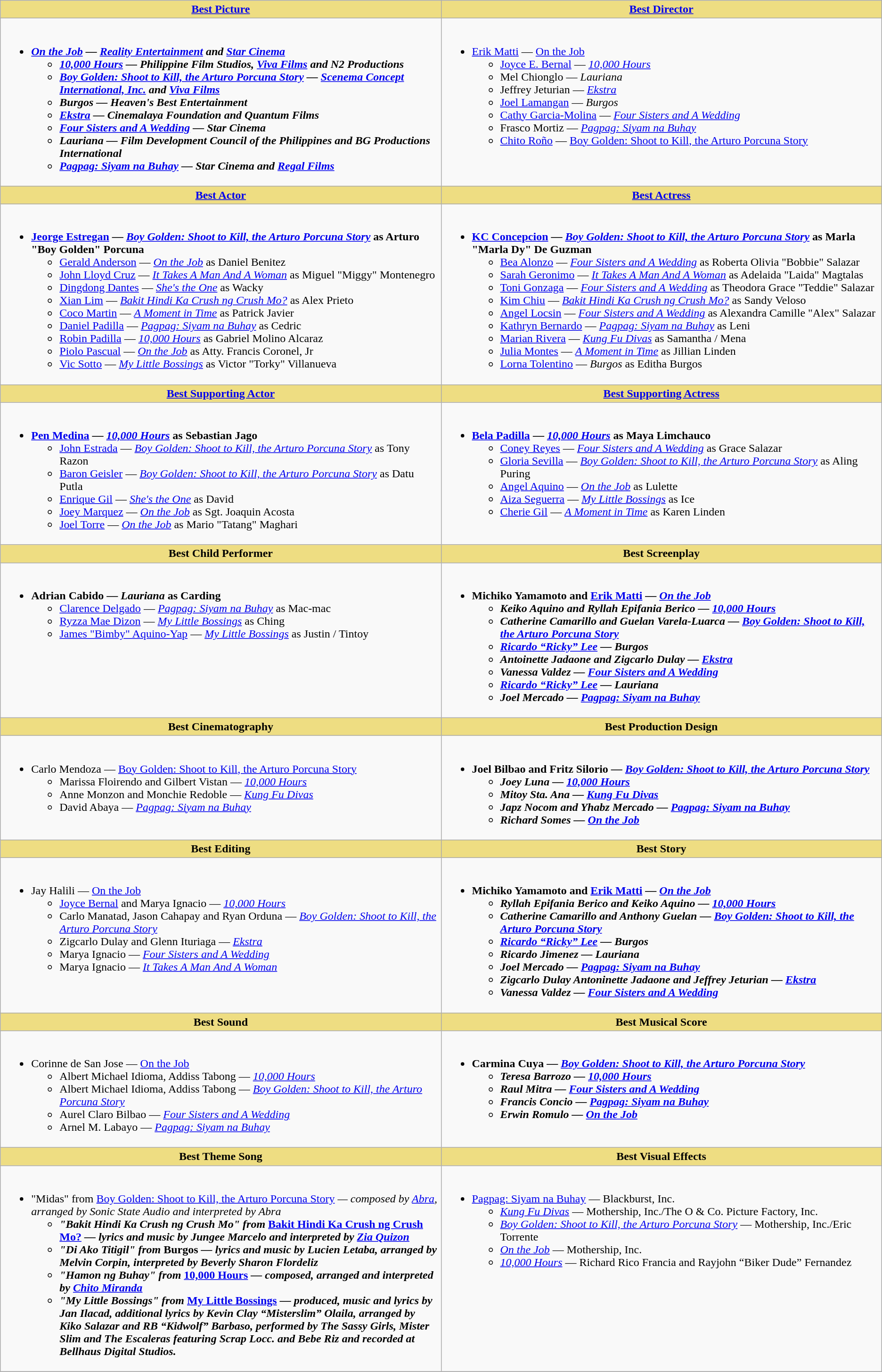<table class=wikitable>
<tr>
<th style="background:#EEDD82; width:50%"><a href='#'>Best Picture</a></th>
<th style="background:#EEDD82; width:50%"><a href='#'>Best Director</a></th>
</tr>
<tr>
<td valign="top"><br><ul><li><strong><em><a href='#'>On the Job</a><em> — <a href='#'>Reality Entertainment</a> and <a href='#'>Star Cinema</a><strong><ul><li></em><a href='#'>10,000 Hours</a><em> — Philippine Film Studios, <a href='#'>Viva Films</a> and N2 Productions</li><li></em><a href='#'>Boy Golden: Shoot to Kill, the Arturo Porcuna Story</a><em> — <a href='#'>Scenema Concept International, Inc.</a> and <a href='#'>Viva Films</a></li><li></em>Burgos<em> — Heaven's Best Entertainment</li><li></em><a href='#'>Ekstra</a><em> — Cinemalaya Foundation and Quantum Films</li><li></em><a href='#'>Four Sisters and A Wedding</a><em> — Star Cinema</li><li></em>Lauriana<em> — Film Development Council of the Philippines and BG Productions International</li><li></em><a href='#'>Pagpag: Siyam na Buhay</a><em> — Star Cinema and <a href='#'>Regal Films</a></li></ul></li></ul></td>
<td valign="top"><br><ul><li></strong><a href='#'>Erik Matti</a> — </em><a href='#'>On the Job</a></em></strong><ul><li><a href='#'>Joyce E. Bernal</a> — <em><a href='#'>10,000 Hours</a></em></li><li>Mel Chionglo — <em>Lauriana</em></li><li>Jeffrey Jeturian — <em><a href='#'>Ekstra</a></em></li><li><a href='#'>Joel Lamangan</a> — <em>Burgos</em></li><li><a href='#'>Cathy Garcia-Molina</a> — <em><a href='#'>Four Sisters and A Wedding</a></em></li><li>Frasco Mortiz — <em><a href='#'>Pagpag: Siyam na Buhay</a></em></li><li><a href='#'>Chito Roño</a> — <a href='#'>Boy Golden: Shoot to Kill, the Arturo Porcuna Story</a></li></ul></li></ul></td>
</tr>
<tr>
<th style="background:#EEDD82; width:50%"><a href='#'>Best Actor</a></th>
<th style="background:#EEDD82; width:50%"><a href='#'>Best Actress</a></th>
</tr>
<tr>
<td valign="top"><br><ul><li><strong><a href='#'>Jeorge Estregan</a> — <em><a href='#'>Boy Golden: Shoot to Kill, the Arturo Porcuna Story</a></em> as Arturo "Boy Golden" Porcuna</strong><ul><li><a href='#'>Gerald Anderson</a> — <em><a href='#'>On the Job</a></em> as Daniel Benitez</li><li><a href='#'>John Lloyd Cruz</a> — <em><a href='#'>It Takes A Man And A Woman</a></em> as Miguel "Miggy" Montenegro</li><li><a href='#'>Dingdong Dantes</a> — <em><a href='#'>She's the One</a></em> as Wacky</li><li><a href='#'>Xian Lim</a> — <em><a href='#'>Bakit Hindi Ka Crush ng Crush Mo?</a></em> as Alex Prieto</li><li><a href='#'>Coco Martin</a> — <em><a href='#'>A Moment in Time</a></em> as Patrick Javier</li><li><a href='#'>Daniel Padilla</a> — <em><a href='#'>Pagpag: Siyam na Buhay</a></em> as Cedric</li><li><a href='#'>Robin Padilla</a> — <em><a href='#'>10,000 Hours</a></em> as Gabriel Molino Alcaraz</li><li><a href='#'>Piolo Pascual</a> — <em><a href='#'>On the Job</a></em> as Atty. Francis Coronel, Jr</li><li><a href='#'>Vic Sotto</a> — <em><a href='#'>My Little Bossings</a></em> as Victor "Torky" Villanueva</li></ul></li></ul></td>
<td valign="top"><br><ul><li><strong><a href='#'>KC Concepcion</a> — <em><a href='#'>Boy Golden: Shoot to Kill, the Arturo Porcuna Story</a></em> as Marla "Marla Dy" De Guzman</strong><ul><li><a href='#'>Bea Alonzo</a> — <em><a href='#'>Four Sisters and A Wedding</a></em> as Roberta Olivia "Bobbie" Salazar</li><li><a href='#'>Sarah Geronimo</a> — <em><a href='#'>It Takes A Man And A Woman</a></em> as Adelaida "Laida" Magtalas</li><li><a href='#'>Toni Gonzaga</a> — <em><a href='#'>Four Sisters and A Wedding</a></em> as Theodora Grace "Teddie" Salazar</li><li><a href='#'>Kim Chiu</a> — <em><a href='#'>Bakit Hindi Ka Crush ng Crush Mo?</a></em> as Sandy Veloso</li><li><a href='#'>Angel Locsin</a> — <em><a href='#'>Four Sisters and A Wedding</a></em> as Alexandra Camille "Alex" Salazar</li><li><a href='#'>Kathryn Bernardo</a> — <em><a href='#'>Pagpag: Siyam na Buhay</a></em> as Leni</li><li><a href='#'>Marian Rivera</a> — <em><a href='#'>Kung Fu Divas</a></em> as Samantha / Mena</li><li><a href='#'>Julia Montes</a> — <em><a href='#'>A Moment in Time</a></em> as Jillian Linden</li><li><a href='#'>Lorna Tolentino</a> — <em>Burgos</em> as Editha Burgos</li></ul></li></ul></td>
</tr>
<tr>
<th style="background:#EEDD82; width:50%"><a href='#'>Best Supporting Actor</a></th>
<th style="background:#EEDD82; width:50%"><a href='#'>Best Supporting Actress</a></th>
</tr>
<tr>
<td valign="top"><br><ul><li><strong><a href='#'>Pen Medina</a> — <em><a href='#'>10,000 Hours</a></em> as Sebastian Jago</strong><ul><li><a href='#'>John Estrada</a> — <em><a href='#'>Boy Golden: Shoot to Kill, the Arturo Porcuna Story</a></em> as Tony Razon</li><li><a href='#'>Baron Geisler</a> — <em><a href='#'>Boy Golden: Shoot to Kill, the Arturo Porcuna Story</a></em> as Datu Putla</li><li><a href='#'>Enrique Gil</a> — <em><a href='#'>She's the One</a></em> as David</li><li><a href='#'>Joey Marquez</a> — <em><a href='#'>On the Job</a></em> as Sgt. Joaquin Acosta</li><li><a href='#'>Joel Torre</a> — <em><a href='#'>On the Job</a></em> as Mario "Tatang" Maghari</li></ul></li></ul></td>
<td valign="top"><br><ul><li><strong><a href='#'>Bela Padilla</a> — <em><a href='#'>10,000 Hours</a></em> as Maya Limchauco</strong><ul><li><a href='#'>Coney Reyes</a> — <em><a href='#'>Four Sisters and A Wedding</a></em> as Grace Salazar</li><li><a href='#'>Gloria Sevilla</a> — <em><a href='#'>Boy Golden: Shoot to Kill, the Arturo Porcuna Story</a></em> as Aling Puring</li><li><a href='#'>Angel Aquino</a> — <em><a href='#'>On the Job</a></em> as Lulette</li><li><a href='#'>Aiza Seguerra</a> — <em><a href='#'>My Little Bossings</a></em> as Ice</li><li><a href='#'>Cherie Gil</a> — <em><a href='#'>A Moment in Time</a></em> as Karen Linden</li></ul></li></ul></td>
</tr>
<tr>
<th style="background:#EEDD82; width:50%">Best Child Performer</th>
<th style="background:#EEDD82; width:50%">Best Screenplay</th>
</tr>
<tr>
<td valign="top"><br><ul><li><strong>Adrian Cabido — <em>Lauriana</em> as Carding</strong><ul><li><a href='#'>Clarence Delgado</a> — <em><a href='#'>Pagpag: Siyam na Buhay</a></em> as Mac-mac</li><li><a href='#'>Ryzza Mae Dizon</a> — <em><a href='#'>My Little Bossings</a></em> as Ching</li><li><a href='#'>James "Bimby" Aquino-Yap</a> — <em><a href='#'>My Little Bossings</a></em> as Justin / Tintoy</li></ul></li></ul></td>
<td valign="top"><br><ul><li><strong>Michiko Yamamoto and <a href='#'>Erik Matti</a> — <em><a href='#'>On the Job</a><strong><em><ul><li>Keiko Aquino and Ryllah Epifania Berico — </em><a href='#'>10,000 Hours</a><em></li><li>Catherine Camarillo and Guelan Varela-Luarca — </em><a href='#'>Boy Golden: Shoot to Kill, the Arturo Porcuna Story</a><em></li><li><a href='#'>Ricardo “Ricky” Lee</a> — </em>Burgos<em></li><li>Antoinette Jadaone and Zigcarlo Dulay — </em><a href='#'>Ekstra</a><em></li><li>Vanessa Valdez — </em><a href='#'>Four Sisters and A Wedding</a><em></li><li><a href='#'>Ricardo “Ricky” Lee</a> — </em>Lauriana<em></li><li>Joel Mercado — </em><a href='#'>Pagpag: Siyam na Buhay</a><em></li></ul></li></ul></td>
</tr>
<tr>
<th style="background:#EEDD82; width:50%">Best Cinematography</th>
<th style="background:#EEDD82; width:50%">Best Production Design</th>
</tr>
<tr>
<td valign="top"><br><ul><li></strong>Carlo Mendoza — </em><a href='#'>Boy Golden: Shoot to Kill, the Arturo Porcuna Story</a></em></strong><ul><li>Marissa Floirendo and Gilbert Vistan — <em><a href='#'>10,000 Hours</a></em></li><li>Anne Monzon and Monchie Redoble — <em><a href='#'>Kung Fu Divas</a></em></li><li>David Abaya — <em><a href='#'>Pagpag: Siyam na Buhay</a></em></li></ul></li></ul></td>
<td valign="top"><br><ul><li><strong>Joel Bilbao and Fritz Silorio — <em><a href='#'>Boy Golden: Shoot to Kill, the Arturo Porcuna Story</a><strong><em><ul><li>Joey Luna — </em><a href='#'>10,000 Hours</a><em></li><li>Mitoy Sta. Ana — </em><a href='#'>Kung Fu Divas</a><em></li><li>Japz Nocom and Yhabz Mercado — </em><a href='#'>Pagpag: Siyam na Buhay</a><em></li><li>Richard Somes — </em><a href='#'>On the Job</a><em></li></ul></li></ul></td>
</tr>
<tr>
<th style="background:#EEDD82; width:50%">Best Editing</th>
<th style="background:#EEDD82; width:50%">Best Story</th>
</tr>
<tr>
<td valign="top"><br><ul><li></strong>Jay Halili — </em><a href='#'>On the Job</a></em></strong><ul><li><a href='#'>Joyce Bernal</a> and Marya Ignacio — <em><a href='#'>10,000 Hours</a></em></li><li>Carlo Manatad, Jason Cahapay and Ryan Orduna — <em><a href='#'>Boy Golden: Shoot to Kill, the Arturo Porcuna Story</a></em></li><li>Zigcarlo Dulay and Glenn Ituriaga — <em><a href='#'>Ekstra</a></em></li><li>Marya Ignacio — <em><a href='#'>Four Sisters and A Wedding</a></em></li><li>Marya Ignacio — <em><a href='#'>It Takes A Man And A Woman</a></em></li></ul></li></ul></td>
<td valign="top"><br><ul><li><strong>Michiko Yamamoto and <a href='#'>Erik Matti</a>  — <em><a href='#'>On the Job</a><strong><em><ul><li>Ryllah Epifania Berico and Keiko Aquino — </em><a href='#'>10,000 Hours</a><em></li><li>Catherine Camarillo and Anthony Guelan — </em><a href='#'>Boy Golden: Shoot to Kill, the Arturo Porcuna Story</a><em></li><li><a href='#'>Ricardo “Ricky” Lee</a> — </em>Burgos<em></li><li>Ricardo Jimenez — </em>Lauriana<em></li><li>Joel Mercado — </em><a href='#'>Pagpag: Siyam na Buhay</a><em></li><li>Zigcarlo Dulay Antoninette Jadaone and Jeffrey Jeturian — </em><a href='#'>Ekstra</a><em></li><li>Vanessa Valdez — </em><a href='#'>Four Sisters and A Wedding</a><em></li></ul></li></ul></td>
</tr>
<tr>
<th style="background:#EEDD82; width:50%">Best Sound</th>
<th style="background:#EEDD82; width:50%">Best Musical Score</th>
</tr>
<tr>
<td valign="top"><br><ul><li></strong>Corinne de San Jose — </em><a href='#'>On the Job</a></em></strong><ul><li>Albert Michael Idioma, Addiss Tabong — <em><a href='#'>10,000 Hours</a></em></li><li>Albert Michael Idioma, Addiss Tabong — <em><a href='#'>Boy Golden: Shoot to Kill, the Arturo Porcuna Story</a></em></li><li>Aurel Claro Bilbao — <em><a href='#'>Four Sisters and A Wedding</a></em></li><li>Arnel M. Labayo — <em><a href='#'>Pagpag: Siyam na Buhay</a></em></li></ul></li></ul></td>
<td valign="top"><br><ul><li><strong>Carmina Cuya — <em><a href='#'>Boy Golden: Shoot to Kill, the Arturo Porcuna Story</a><strong><em><ul><li>Teresa Barrozo — </em><a href='#'>10,000 Hours</a><em></li><li>Raul Mitra — </em><a href='#'>Four Sisters and A Wedding</a><em></li><li>Francis Concio — </em><a href='#'>Pagpag: Siyam na Buhay</a><em></li><li>Erwin Romulo — </em><a href='#'>On the Job</a><em></li></ul></li></ul></td>
</tr>
<tr>
<th style="background:#EEDD82; width:50%">Best Theme Song</th>
<th style="background:#EEDD82; width:50%">Best Visual Effects</th>
</tr>
<tr>
<td valign="top"><br><ul><li></strong>"Midas" from </em><a href='#'>Boy Golden: Shoot to Kill, the Arturo Porcuna Story</a><em> — composed by <a href='#'>Abra</a>, arranged by Sonic State Audio and interpreted by Abra<strong><ul><li>"Bakit Hindi Ka Crush ng Crush Mo" from </em><a href='#'>Bakit Hindi Ka Crush ng Crush Mo?</a><em> — lyrics and music by Jungee Marcelo and interpreted by <a href='#'>Zia Quizon</a></li><li>"Di Ako Titigil" from </em>Burgos<em> — lyrics and music by Lucien Letaba, arranged by Melvin Corpin, interpreted by Beverly Sharon Flordeliz</li><li>"Hamon ng Buhay" from </em><a href='#'>10,000 Hours</a><em> — composed, arranged and interpreted by <a href='#'>Chito Miranda</a></li><li>"My Little Bossings" from </em><a href='#'>My Little Bossings</a><em> —  produced, music and lyrics by Jan Ilacad, additional lyrics by Kevin Clay “Misterslim” Olaila, arranged by Kiko Salazar and RB “Kidwolf” Barbaso, performed by The Sassy Girls, Mister Slim and The Escaleras featuring Scrap Locc. and Bebe Riz and recorded at Bellhaus Digital Studios.</li></ul></li></ul></td>
<td valign="top"><br><ul><li></em></strong><a href='#'>Pagpag: Siyam na Buhay</a></em> — Blackburst, Inc.</strong><ul><li><em><a href='#'>Kung Fu Divas</a></em> — Mothership, Inc./The O & Co. Picture Factory, Inc.</li><li><em><a href='#'>Boy Golden: Shoot to Kill, the Arturo Porcuna Story</a></em> — Mothership, Inc./Eric Torrente</li><li><em><a href='#'>On the Job</a></em> — Mothership, Inc.</li><li><em><a href='#'>10,000 Hours</a></em> — Richard Rico Francia and Rayjohn “Biker Dude” Fernandez</li></ul></li></ul></td>
</tr>
<tr>
</tr>
</table>
